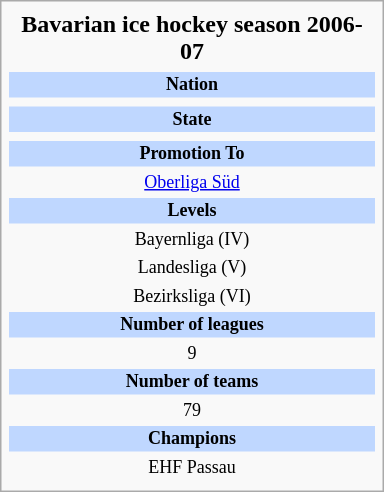<table class="infobox football" style="width: 16em; text-align: center;">
<tr>
<th style="font-size: 16px;">Bavarian ice hockey season 2006-07</th>
</tr>
<tr>
</tr>
<tr>
<td style="font-size: 12px; background: #BFD7FF;"><strong>Nation</strong></td>
</tr>
<tr>
<td style="font-size: 12px;"></td>
</tr>
<tr>
<td style="font-size: 12px; background: #BFD7FF;"><strong>State</strong></td>
</tr>
<tr>
<td style="font-size: 12px;"></td>
</tr>
<tr>
<td style="font-size: 12px; background: #BFD7FF;"><strong>Promotion To</strong></td>
</tr>
<tr>
<td style="font-size: 12px;"><a href='#'>Oberliga Süd</a></td>
</tr>
<tr>
<td style="font-size: 12px; background: #BFD7FF;"><strong>Levels</strong></td>
</tr>
<tr>
<td style="font-size: 12px;">Bayernliga (IV)</td>
</tr>
<tr>
<td style="font-size: 12px;">Landesliga (V)</td>
</tr>
<tr>
<td style="font-size: 12px;">Bezirksliga (VI)</td>
</tr>
<tr>
<td style="font-size: 12px; background: #BFD7FF;"><strong>Number of leagues</strong></td>
</tr>
<tr>
<td style="font-size: 12px;">9</td>
</tr>
<tr>
<td style="font-size: 12px; background: #BFD7FF;"><strong>Number of teams</strong></td>
</tr>
<tr>
<td style="font-size: 12px;">79</td>
</tr>
<tr>
<td style="font-size: 12px; background: #BFD7FF;"><strong>Champions</strong></td>
</tr>
<tr>
<td style="font-size: 12px;">EHF Passau</td>
</tr>
<tr>
</tr>
</table>
